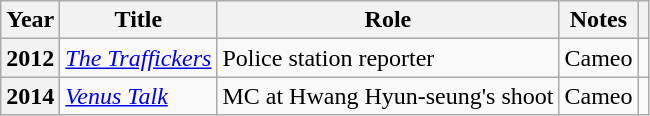<table class="wikitable sortable plainrowheaders">
<tr>
<th scope="col">Year</th>
<th scope="col">Title</th>
<th scope="col">Role</th>
<th scope="col" class="unsortable">Notes</th>
<th scope="col" class="unsortable"></th>
</tr>
<tr>
<th scope="row">2012</th>
<td><em><a href='#'>The Traffickers</a></em></td>
<td>Police station reporter</td>
<td>Cameo</td>
<td></td>
</tr>
<tr>
<th scope="row">2014</th>
<td><em><a href='#'>Venus Talk</a></em></td>
<td>MC at Hwang Hyun-seung's shoot</td>
<td>Cameo</td>
<td></td>
</tr>
</table>
